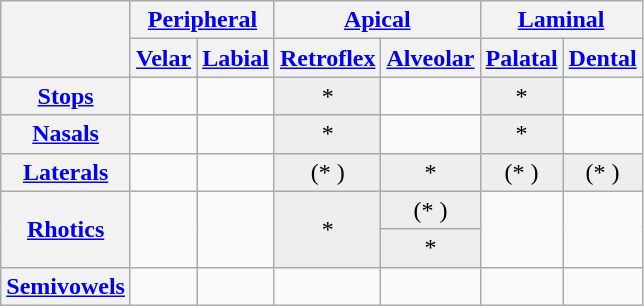<table class="wikitable" style="text-align: center;">
<tr>
<th rowspan="2"></th>
<th colspan="2"><a href='#'>Peripheral</a></th>
<th colspan="2"><a href='#'>Apical</a></th>
<th colspan="2"><a href='#'>Laminal</a></th>
</tr>
<tr>
<th><a href='#'>Velar</a></th>
<th><a href='#'>Labial</a></th>
<th><a href='#'>Retroflex</a></th>
<th><a href='#'>Alveolar</a></th>
<th><a href='#'>Palatal</a></th>
<th><a href='#'>Dental</a></th>
</tr>
<tr>
<th><a href='#'>Stops</a></th>
<td> </td>
<td> </td>
<td style="background: #eee;">* </td>
<td> </td>
<td style="background: #eee;">* </td>
<td> </td>
</tr>
<tr>
<th><a href='#'>Nasals</a></th>
<td> </td>
<td> </td>
<td style="background: #eee;">* </td>
<td> </td>
<td style="background: #eee;">* </td>
<td> </td>
</tr>
<tr>
<th><a href='#'>Laterals</a></th>
<td></td>
<td></td>
<td style="background: #eee;">(* )</td>
<td style="background: #eee;">* </td>
<td style="background: #eee;">(* )</td>
<td style="background: #eee;">(* )</td>
</tr>
<tr>
<th rowspan="2"><a href='#'>Rhotics</a></th>
<td rowspan="2"></td>
<td rowspan="2"></td>
<td rowspan="2" style="background: #eee;">* </td>
<td style="background: #eee;">(* )</td>
<td rowspan="2"></td>
<td rowspan="2"></td>
</tr>
<tr>
<td style="background: #eee;">* </td>
</tr>
<tr>
<th><a href='#'>Semivowels</a></th>
<td></td>
<td> </td>
<td></td>
<td></td>
<td> </td>
<td></td>
</tr>
</table>
